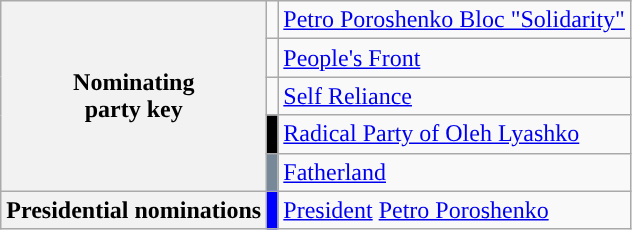<table class=wikitable>
<tr>
<th rowspan=5>Nominating<br>party key</th>
<td style="background:"></td>
<td><a href='#'>Petro Poroshenko Bloc "Solidarity"</a></td>
</tr>
<tr>
<td style="background:"></td>
<td><a href='#'>People's Front</a></td>
</tr>
<tr>
<td style="background:"></td>
<td><a href='#'>Self Reliance</a></td>
</tr>
<tr>
<td style="background:black"></td>
<td><a href='#'>Radical Party of Oleh Lyashko</a></td>
</tr>
<tr>
<td style="background:LightSlateGray"></td>
<td><a href='#'>Fatherland</a></td>
</tr>
<tr>
<th rowspan=>Presidential nominations</th>
<td style="background:blue"></td>
<td><a href='#'>President</a> <a href='#'>Petro Poroshenko</a></td>
</tr>
</table>
